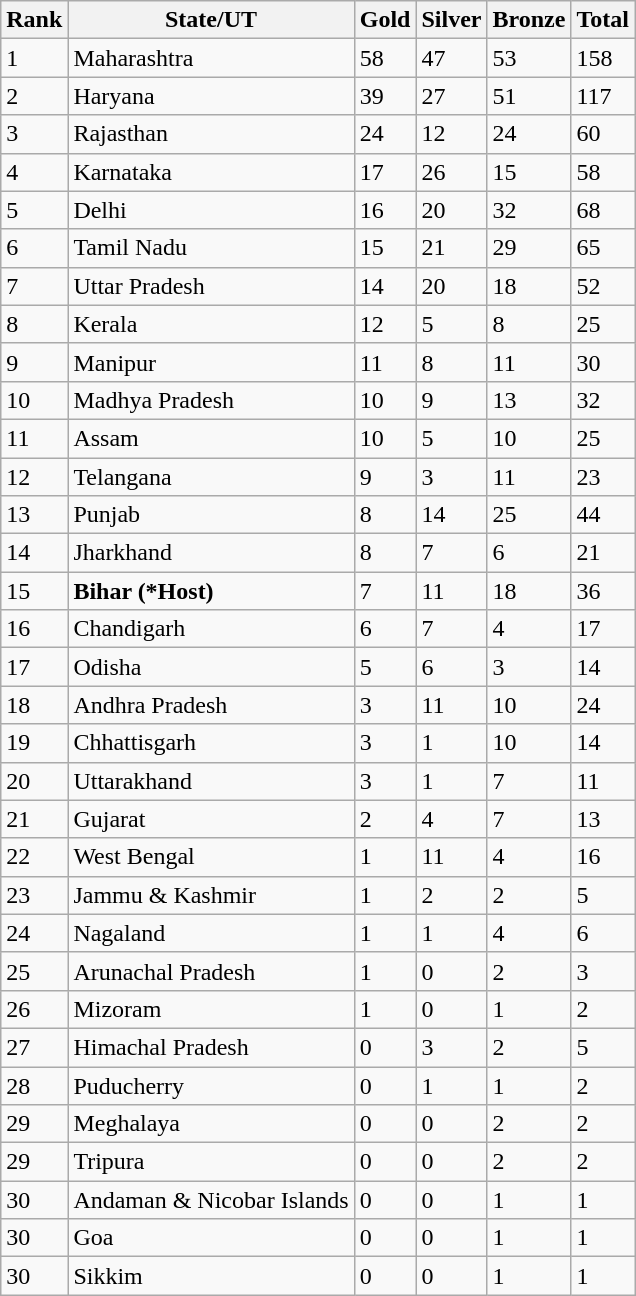<table class="wikitable sortable">
<tr>
<th>Rank</th>
<th>State/UT</th>
<th>Gold</th>
<th>Silver</th>
<th>Bronze</th>
<th>Total</th>
</tr>
<tr>
<td>1</td>
<td>Maharashtra</td>
<td>58</td>
<td>47</td>
<td>53</td>
<td>158</td>
</tr>
<tr>
<td>2</td>
<td>Haryana</td>
<td>39</td>
<td>27</td>
<td>51</td>
<td>117</td>
</tr>
<tr>
<td>3</td>
<td>Rajasthan</td>
<td>24</td>
<td>12</td>
<td>24</td>
<td>60</td>
</tr>
<tr>
<td>4</td>
<td>Karnataka</td>
<td>17</td>
<td>26</td>
<td>15</td>
<td>58</td>
</tr>
<tr>
<td>5</td>
<td>Delhi</td>
<td>16</td>
<td>20</td>
<td>32</td>
<td>68</td>
</tr>
<tr>
<td>6</td>
<td>Tamil Nadu</td>
<td>15</td>
<td>21</td>
<td>29</td>
<td>65</td>
</tr>
<tr>
<td>7</td>
<td>Uttar Pradesh</td>
<td>14</td>
<td>20</td>
<td>18</td>
<td>52</td>
</tr>
<tr>
<td>8</td>
<td>Kerala</td>
<td>12</td>
<td>5</td>
<td>8</td>
<td>25</td>
</tr>
<tr>
<td>9</td>
<td>Manipur</td>
<td>11</td>
<td>8</td>
<td>11</td>
<td>30</td>
</tr>
<tr>
<td>10</td>
<td>Madhya Pradesh</td>
<td>10</td>
<td>9</td>
<td>13</td>
<td>32</td>
</tr>
<tr>
<td>11</td>
<td>Assam</td>
<td>10</td>
<td>5</td>
<td>10</td>
<td>25</td>
</tr>
<tr>
<td>12</td>
<td>Telangana</td>
<td>9</td>
<td>3</td>
<td>11</td>
<td>23</td>
</tr>
<tr>
<td>13</td>
<td>Punjab</td>
<td>8</td>
<td>14</td>
<td>25</td>
<td>44</td>
</tr>
<tr>
<td>14</td>
<td>Jharkhand</td>
<td>8</td>
<td>7</td>
<td>6</td>
<td>21</td>
</tr>
<tr>
<td>15</td>
<td><strong>Bihar (*Host)</strong></td>
<td>7</td>
<td>11</td>
<td>18</td>
<td>36</td>
</tr>
<tr>
<td>16</td>
<td>Chandigarh</td>
<td>6</td>
<td>7</td>
<td>4</td>
<td>17</td>
</tr>
<tr>
<td>17</td>
<td>Odisha</td>
<td>5</td>
<td>6</td>
<td>3</td>
<td>14</td>
</tr>
<tr>
<td>18</td>
<td>Andhra Pradesh</td>
<td>3</td>
<td>11</td>
<td>10</td>
<td>24</td>
</tr>
<tr>
<td>19</td>
<td>Chhattisgarh</td>
<td>3</td>
<td>1</td>
<td>10</td>
<td>14</td>
</tr>
<tr>
<td>20</td>
<td>Uttarakhand</td>
<td>3</td>
<td>1</td>
<td>7</td>
<td>11</td>
</tr>
<tr>
<td>21</td>
<td>Gujarat</td>
<td>2</td>
<td>4</td>
<td>7</td>
<td>13</td>
</tr>
<tr>
<td>22</td>
<td>West Bengal</td>
<td>1</td>
<td>11</td>
<td>4</td>
<td>16</td>
</tr>
<tr>
<td>23</td>
<td>Jammu & Kashmir</td>
<td>1</td>
<td>2</td>
<td>2</td>
<td>5</td>
</tr>
<tr>
<td>24</td>
<td>Nagaland</td>
<td>1</td>
<td>1</td>
<td>4</td>
<td>6</td>
</tr>
<tr>
<td>25</td>
<td>Arunachal Pradesh</td>
<td>1</td>
<td>0</td>
<td>2</td>
<td>3</td>
</tr>
<tr>
<td>26</td>
<td>Mizoram</td>
<td>1</td>
<td>0</td>
<td>1</td>
<td>2</td>
</tr>
<tr>
<td>27</td>
<td>Himachal Pradesh</td>
<td>0</td>
<td>3</td>
<td>2</td>
<td>5</td>
</tr>
<tr>
<td>28</td>
<td>Puducherry</td>
<td>0</td>
<td>1</td>
<td>1</td>
<td>2</td>
</tr>
<tr>
<td>29</td>
<td>Meghalaya</td>
<td>0</td>
<td>0</td>
<td>2</td>
<td>2</td>
</tr>
<tr>
<td>29</td>
<td>Tripura</td>
<td>0</td>
<td>0</td>
<td>2</td>
<td>2</td>
</tr>
<tr>
<td>30</td>
<td>Andaman & Nicobar Islands</td>
<td>0</td>
<td>0</td>
<td>1</td>
<td>1</td>
</tr>
<tr>
<td>30</td>
<td>Goa</td>
<td>0</td>
<td>0</td>
<td>1</td>
<td>1</td>
</tr>
<tr>
<td>30</td>
<td>Sikkim</td>
<td>0</td>
<td>0</td>
<td>1</td>
<td>1</td>
</tr>
</table>
